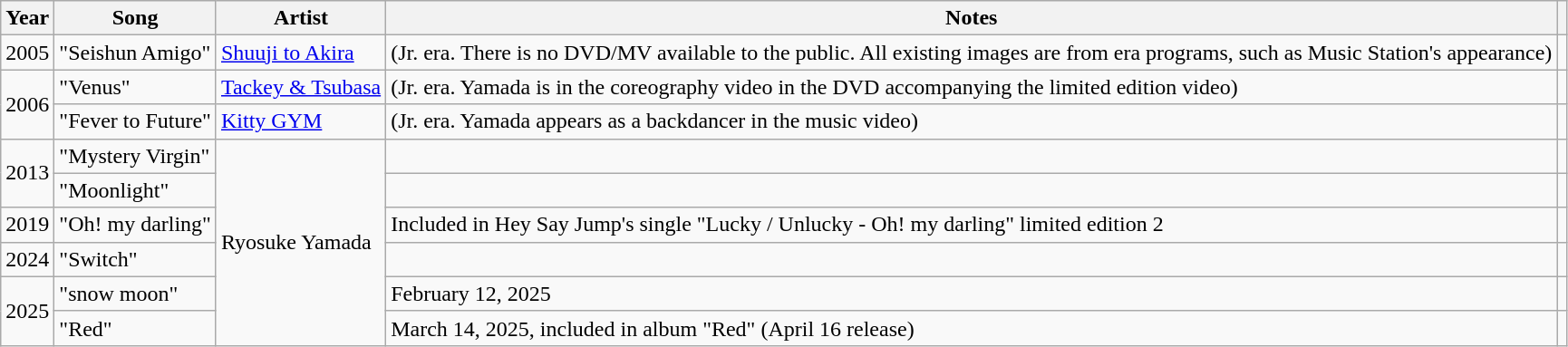<table class="wikitable">
<tr>
<th>Year</th>
<th>Song</th>
<th>Artist</th>
<th>Notes</th>
<th></th>
</tr>
<tr>
<td>2005</td>
<td>"Seishun Amigo"</td>
<td><a href='#'>Shuuji to Akira</a></td>
<td>(Jr. era. There is no DVD/MV available to the public. All existing images are from era programs, such as Music Station's appearance)</td>
<td></td>
</tr>
<tr>
<td rowspan="2">2006</td>
<td>"Venus"</td>
<td><a href='#'>Tackey & Tsubasa</a></td>
<td>(Jr. era. Yamada is in the coreography video in the DVD accompanying the limited edition video)</td>
<td></td>
</tr>
<tr>
<td>"Fever to Future"</td>
<td><a href='#'>Kitty GYM</a></td>
<td>(Jr. era. Yamada appears as a backdancer in the music video)</td>
<td></td>
</tr>
<tr>
<td rowspan="2">2013</td>
<td>"Mystery Virgin"</td>
<td rowspan="6">Ryosuke Yamada</td>
<td></td>
<td></td>
</tr>
<tr>
<td>"Moonlight"</td>
<td></td>
<td></td>
</tr>
<tr>
<td>2019</td>
<td>"Oh! my darling"</td>
<td>Included in Hey Say Jump's single "Lucky / Unlucky - Oh! my darling" limited edition 2</td>
<td></td>
</tr>
<tr>
<td>2024</td>
<td>"Switch"</td>
<td></td>
<td></td>
</tr>
<tr>
<td rowspan="2">2025</td>
<td>"snow moon"</td>
<td>February 12, 2025</td>
<td></td>
</tr>
<tr>
<td>"Red"</td>
<td>March 14, 2025, included in album "Red" (April 16 release)</td>
<td></td>
</tr>
</table>
